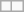<table class="wikitable">
<tr>
<td valign="top"></td>
<td valign="top"></td>
</tr>
</table>
